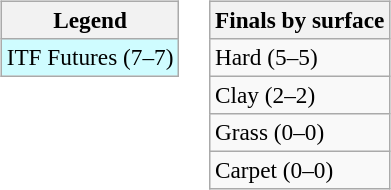<table>
<tr valign=top>
<td><br><table class=wikitable style=font-size:97%>
<tr>
<th>Legend</th>
</tr>
<tr bgcolor=cffcff>
<td>ITF Futures (7–7)</td>
</tr>
</table>
</td>
<td><br><table class=wikitable style=font-size:97%>
<tr>
<th>Finals by surface</th>
</tr>
<tr>
<td>Hard (5–5)</td>
</tr>
<tr>
<td>Clay (2–2)</td>
</tr>
<tr>
<td>Grass (0–0)</td>
</tr>
<tr>
<td>Carpet (0–0)</td>
</tr>
</table>
</td>
</tr>
</table>
